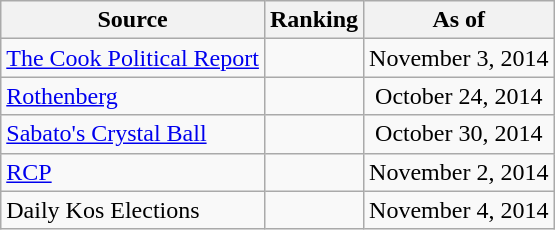<table class="wikitable" style="text-align:center">
<tr>
<th>Source</th>
<th>Ranking</th>
<th>As of</th>
</tr>
<tr>
<td align=left><a href='#'>The Cook Political Report</a></td>
<td></td>
<td>November 3, 2014</td>
</tr>
<tr>
<td align=left><a href='#'>Rothenberg</a></td>
<td></td>
<td>October 24, 2014</td>
</tr>
<tr>
<td align=left><a href='#'>Sabato's Crystal Ball</a></td>
<td></td>
<td>October 30, 2014</td>
</tr>
<tr>
<td align="left"><a href='#'>RCP</a></td>
<td></td>
<td>November 2, 2014</td>
</tr>
<tr>
<td align=left>Daily Kos Elections</td>
<td></td>
<td>November 4, 2014</td>
</tr>
</table>
